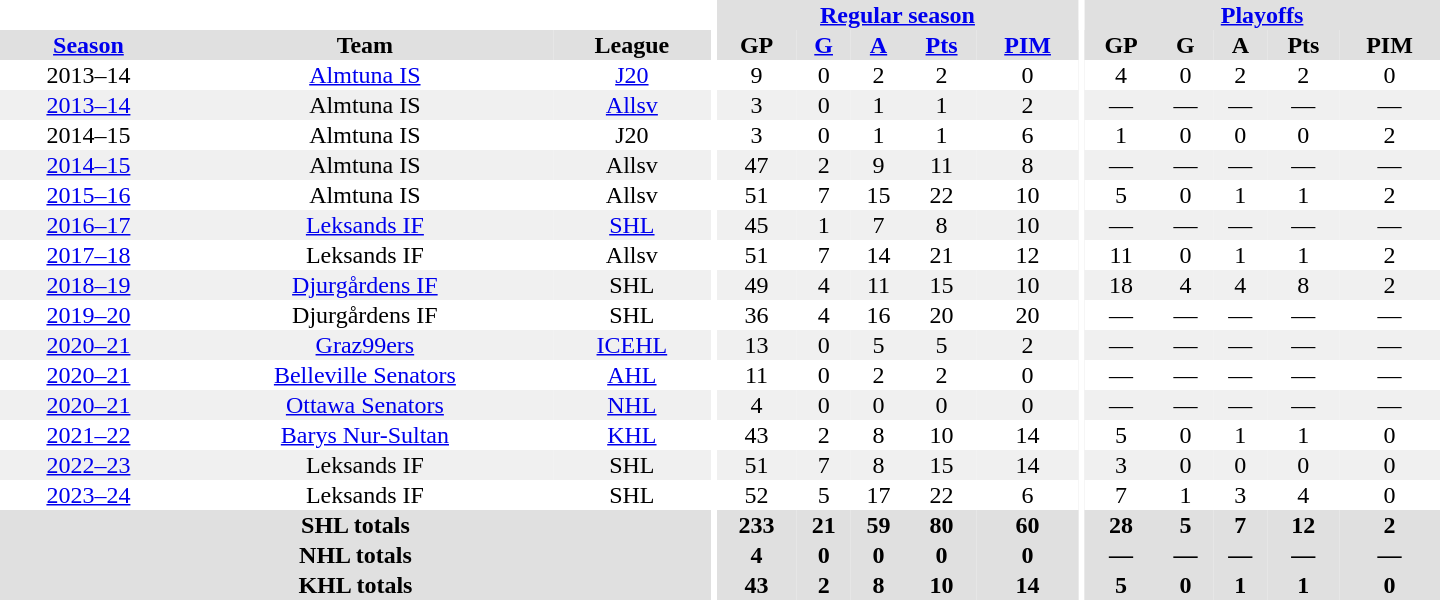<table border="0" cellpadding="1" cellspacing="0" style="text-align:center; width:60em">
<tr bgcolor="#e0e0e0">
<th colspan="3" bgcolor="#ffffff"></th>
<th rowspan="99" bgcolor="#ffffff"></th>
<th colspan="5"><a href='#'>Regular season</a></th>
<th rowspan="99" bgcolor="#ffffff"></th>
<th colspan="5"><a href='#'>Playoffs</a></th>
</tr>
<tr bgcolor="#e0e0e0">
<th><a href='#'>Season</a></th>
<th>Team</th>
<th>League</th>
<th>GP</th>
<th><a href='#'>G</a></th>
<th><a href='#'>A</a></th>
<th><a href='#'>Pts</a></th>
<th><a href='#'>PIM</a></th>
<th>GP</th>
<th>G</th>
<th>A</th>
<th>Pts</th>
<th>PIM</th>
</tr>
<tr>
<td>2013–14</td>
<td><a href='#'>Almtuna IS</a></td>
<td><a href='#'>J20</a></td>
<td>9</td>
<td>0</td>
<td>2</td>
<td>2</td>
<td>0</td>
<td>4</td>
<td>0</td>
<td>2</td>
<td>2</td>
<td>0</td>
</tr>
<tr bgcolor="#f0f0f0">
<td><a href='#'>2013–14</a></td>
<td>Almtuna IS</td>
<td><a href='#'>Allsv</a></td>
<td>3</td>
<td>0</td>
<td>1</td>
<td>1</td>
<td>2</td>
<td>—</td>
<td>—</td>
<td>—</td>
<td>—</td>
<td>—</td>
</tr>
<tr>
<td>2014–15</td>
<td>Almtuna IS</td>
<td>J20</td>
<td>3</td>
<td>0</td>
<td>1</td>
<td>1</td>
<td>6</td>
<td>1</td>
<td>0</td>
<td>0</td>
<td>0</td>
<td>2</td>
</tr>
<tr bgcolor="#f0f0f0">
<td><a href='#'>2014–15</a></td>
<td>Almtuna IS</td>
<td>Allsv</td>
<td>47</td>
<td>2</td>
<td>9</td>
<td>11</td>
<td>8</td>
<td>—</td>
<td>—</td>
<td>—</td>
<td>—</td>
<td>—</td>
</tr>
<tr>
<td><a href='#'>2015–16</a></td>
<td>Almtuna IS</td>
<td>Allsv</td>
<td>51</td>
<td>7</td>
<td>15</td>
<td>22</td>
<td>10</td>
<td>5</td>
<td>0</td>
<td>1</td>
<td>1</td>
<td>2</td>
</tr>
<tr bgcolor="#f0f0f0">
<td><a href='#'>2016–17</a></td>
<td><a href='#'>Leksands IF</a></td>
<td><a href='#'>SHL</a></td>
<td>45</td>
<td>1</td>
<td>7</td>
<td>8</td>
<td>10</td>
<td>—</td>
<td>—</td>
<td>—</td>
<td>—</td>
<td>—</td>
</tr>
<tr>
<td><a href='#'>2017–18</a></td>
<td>Leksands IF</td>
<td>Allsv</td>
<td>51</td>
<td>7</td>
<td>14</td>
<td>21</td>
<td>12</td>
<td>11</td>
<td>0</td>
<td>1</td>
<td>1</td>
<td>2</td>
</tr>
<tr bgcolor="#f0f0f0">
<td><a href='#'>2018–19</a></td>
<td><a href='#'>Djurgårdens IF</a></td>
<td>SHL</td>
<td>49</td>
<td>4</td>
<td>11</td>
<td>15</td>
<td>10</td>
<td>18</td>
<td>4</td>
<td>4</td>
<td>8</td>
<td>2</td>
</tr>
<tr>
<td><a href='#'>2019–20</a></td>
<td>Djurgårdens IF</td>
<td>SHL</td>
<td>36</td>
<td>4</td>
<td>16</td>
<td>20</td>
<td>20</td>
<td>—</td>
<td>—</td>
<td>—</td>
<td>—</td>
<td>—</td>
</tr>
<tr bgcolor="#f0f0f0">
<td><a href='#'>2020–21</a></td>
<td><a href='#'>Graz99ers</a></td>
<td><a href='#'>ICEHL</a></td>
<td>13</td>
<td>0</td>
<td>5</td>
<td>5</td>
<td>2</td>
<td>—</td>
<td>—</td>
<td>—</td>
<td>—</td>
<td>—</td>
</tr>
<tr>
<td><a href='#'>2020–21</a></td>
<td><a href='#'>Belleville Senators</a></td>
<td><a href='#'>AHL</a></td>
<td>11</td>
<td>0</td>
<td>2</td>
<td>2</td>
<td>0</td>
<td>—</td>
<td>—</td>
<td>—</td>
<td>—</td>
<td>—</td>
</tr>
<tr bgcolor="#f0f0f0">
<td><a href='#'>2020–21</a></td>
<td><a href='#'>Ottawa Senators</a></td>
<td><a href='#'>NHL</a></td>
<td>4</td>
<td>0</td>
<td>0</td>
<td>0</td>
<td>0</td>
<td>—</td>
<td>—</td>
<td>—</td>
<td>—</td>
<td>—</td>
</tr>
<tr>
<td><a href='#'>2021–22</a></td>
<td><a href='#'>Barys Nur-Sultan</a></td>
<td><a href='#'>KHL</a></td>
<td>43</td>
<td>2</td>
<td>8</td>
<td>10</td>
<td>14</td>
<td>5</td>
<td>0</td>
<td>1</td>
<td>1</td>
<td>0</td>
</tr>
<tr bgcolor="#f0f0f0">
<td><a href='#'>2022–23</a></td>
<td>Leksands IF</td>
<td>SHL</td>
<td>51</td>
<td>7</td>
<td>8</td>
<td>15</td>
<td>14</td>
<td>3</td>
<td>0</td>
<td>0</td>
<td>0</td>
<td>0</td>
</tr>
<tr>
<td><a href='#'>2023–24</a></td>
<td>Leksands IF</td>
<td>SHL</td>
<td>52</td>
<td>5</td>
<td>17</td>
<td>22</td>
<td>6</td>
<td>7</td>
<td>1</td>
<td>3</td>
<td>4</td>
<td>0</td>
</tr>
<tr bgcolor="#e0e0e0">
<th colspan="3">SHL totals</th>
<th>233</th>
<th>21</th>
<th>59</th>
<th>80</th>
<th>60</th>
<th>28</th>
<th>5</th>
<th>7</th>
<th>12</th>
<th>2</th>
</tr>
<tr bgcolor="#e0e0e0">
<th colspan="3">NHL totals</th>
<th>4</th>
<th>0</th>
<th>0</th>
<th>0</th>
<th>0</th>
<th>—</th>
<th>—</th>
<th>—</th>
<th>—</th>
<th>—</th>
</tr>
<tr bgcolor="#e0e0e0">
<th colspan="3">KHL totals</th>
<th>43</th>
<th>2</th>
<th>8</th>
<th>10</th>
<th>14</th>
<th>5</th>
<th>0</th>
<th>1</th>
<th>1</th>
<th>0</th>
</tr>
</table>
